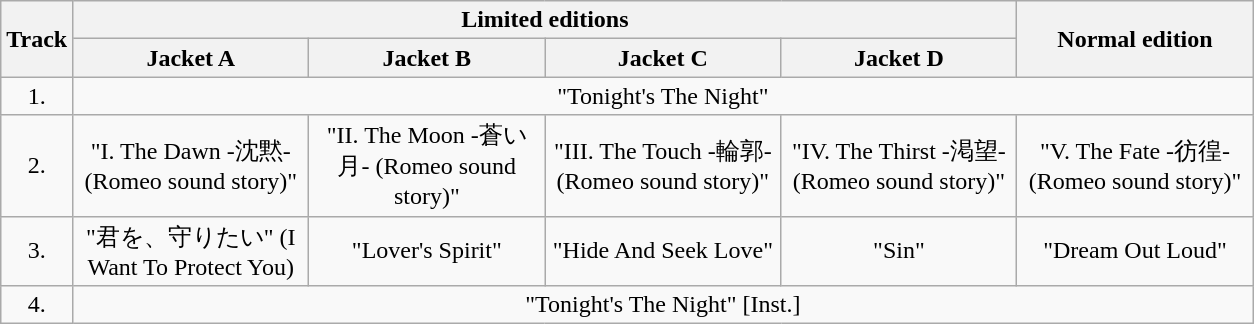<table class="wikitable">
<tr>
<th rowspan="2">Track</th>
<th colspan="4">Limited editions</th>
<th rowspan="2" style="width:150px;">Normal edition</th>
</tr>
<tr>
<th style="width:150px;">Jacket A</th>
<th style="width:150px;">Jacket B</th>
<th style="width:150px;">Jacket C</th>
<th style="width:150px;">Jacket D</th>
</tr>
<tr>
<td style="text-align:center">1.</td>
<td colspan="5" style="text-align:center">"Tonight's The Night"</td>
</tr>
<tr>
<td style="text-align:center">2.</td>
<td style="text-align:center">"I. The Dawn -沈黙- (Romeo sound story)"</td>
<td style="text-align:center">"II. The Moon -蒼い月- (Romeo sound story)"</td>
<td style="text-align:center">"III. The Touch -輪郭- (Romeo sound story)"</td>
<td style="text-align:center">"IV. The Thirst -渇望- (Romeo sound story)"</td>
<td style="text-align:center">"V. The Fate -彷徨- (Romeo sound story)"</td>
</tr>
<tr>
<td style="text-align:center">3.</td>
<td style="text-align:center">"君を、守りたい" (I Want To Protect You)</td>
<td style="text-align:center">"Lover's Spirit"</td>
<td style="text-align:center">"Hide And Seek Love"</td>
<td style="text-align:center">"Sin"</td>
<td style="text-align:center">"Dream Out Loud"</td>
</tr>
<tr>
<td style="text-align:center">4.</td>
<td colspan="5" style="text-align:center">"Tonight's The Night" [Inst.]</td>
</tr>
</table>
